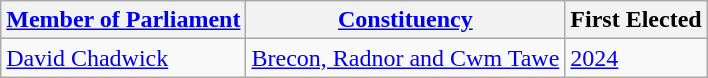<table class="wikitable">
<tr>
<th><a href='#'>Member of Parliament</a></th>
<th><a href='#'>Constituency</a></th>
<th>First Elected</th>
</tr>
<tr>
<td><a href='#'>David Chadwick</a></td>
<td><a href='#'>Brecon, Radnor and Cwm Tawe</a></td>
<td><a href='#'>2024</a></td>
</tr>
</table>
